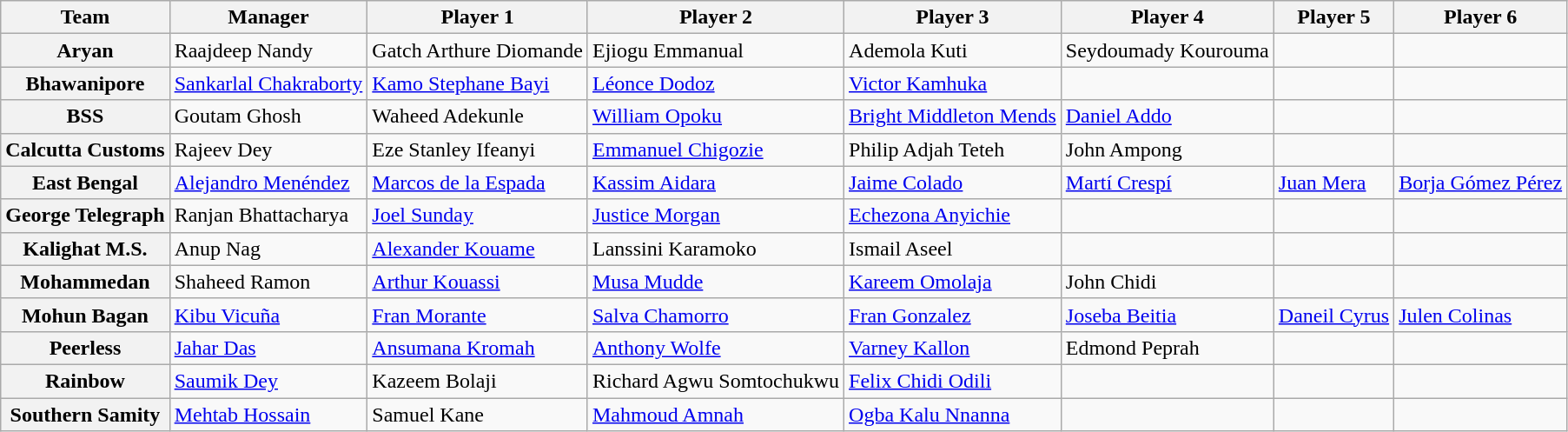<table class="wikitable">
<tr>
<th>Team</th>
<th>Manager</th>
<th>Player 1</th>
<th>Player 2</th>
<th>Player 3</th>
<th>Player 4</th>
<th>Player 5</th>
<th>Player 6</th>
</tr>
<tr>
<th>Aryan</th>
<td> Raajdeep Nandy</td>
<td> Gatch Arthure Diomande</td>
<td> Ejiogu Emmanual</td>
<td> Ademola Kuti</td>
<td> Seydoumady Kourouma</td>
<td></td>
<td></td>
</tr>
<tr>
<th>Bhawanipore</th>
<td> <a href='#'>Sankarlal Chakraborty</a></td>
<td> <a href='#'>Kamo Stephane Bayi</a></td>
<td> <a href='#'>Léonce Dodoz</a></td>
<td> <a href='#'>Victor Kamhuka</a></td>
<td></td>
<td></td>
<td></td>
</tr>
<tr>
<th>BSS</th>
<td> Goutam Ghosh</td>
<td> Waheed Adekunle</td>
<td> <a href='#'>William Opoku</a></td>
<td> <a href='#'>Bright Middleton Mends</a></td>
<td> <a href='#'>Daniel Addo</a></td>
<td></td>
<td></td>
</tr>
<tr>
<th>Calcutta Customs</th>
<td> Rajeev Dey</td>
<td> Eze Stanley Ifeanyi</td>
<td> <a href='#'>Emmanuel Chigozie</a></td>
<td> Philip Adjah Teteh</td>
<td> John Ampong</td>
<td></td>
<td></td>
</tr>
<tr>
<th>East Bengal</th>
<td> <a href='#'>Alejandro Menéndez</a></td>
<td> <a href='#'>Marcos de la Espada</a></td>
<td> <a href='#'>Kassim Aidara</a></td>
<td> <a href='#'>Jaime Colado</a></td>
<td> <a href='#'>Martí Crespí</a></td>
<td> <a href='#'>Juan Mera</a></td>
<td> <a href='#'>Borja Gómez Pérez</a></td>
</tr>
<tr>
<th>George Telegraph</th>
<td> Ranjan Bhattacharya</td>
<td> <a href='#'>Joel Sunday</a></td>
<td> <a href='#'>Justice Morgan</a></td>
<td> <a href='#'>Echezona Anyichie</a></td>
<td></td>
<td></td>
<td></td>
</tr>
<tr>
<th>Kalighat M.S.</th>
<td> Anup Nag</td>
<td> <a href='#'>Alexander Kouame</a></td>
<td> Lanssini Karamoko</td>
<td> Ismail Aseel</td>
<td></td>
<td></td>
<td></td>
</tr>
<tr>
<th>Mohammedan</th>
<td> Shaheed Ramon</td>
<td> <a href='#'>Arthur Kouassi</a></td>
<td> <a href='#'>Musa Mudde</a></td>
<td> <a href='#'>Kareem Omolaja</a></td>
<td> John Chidi</td>
<td></td>
<td></td>
</tr>
<tr>
<th>Mohun Bagan</th>
<td> <a href='#'>Kibu Vicuña</a></td>
<td><a href='#'>Fran Morante</a></td>
<td> <a href='#'>Salva Chamorro</a></td>
<td> <a href='#'>Fran Gonzalez</a></td>
<td> <a href='#'>Joseba Beitia</a></td>
<td> <a href='#'>Daneil Cyrus</a></td>
<td> <a href='#'>Julen Colinas</a></td>
</tr>
<tr>
<th>Peerless</th>
<td> <a href='#'>Jahar Das</a></td>
<td> <a href='#'>Ansumana Kromah</a></td>
<td> <a href='#'>Anthony Wolfe</a></td>
<td> <a href='#'>Varney Kallon</a></td>
<td> Edmond Peprah</td>
<td></td>
<td></td>
</tr>
<tr>
<th>Rainbow</th>
<td> <a href='#'>Saumik Dey</a></td>
<td> Kazeem Bolaji</td>
<td> Richard Agwu Somtochukwu</td>
<td> <a href='#'>Felix Chidi Odili</a></td>
<td></td>
<td></td>
<td></td>
</tr>
<tr>
<th>Southern Samity</th>
<td> <a href='#'>Mehtab Hossain</a></td>
<td> Samuel Kane</td>
<td> <a href='#'>Mahmoud Amnah</a></td>
<td> <a href='#'>Ogba Kalu Nnanna</a></td>
<td></td>
<td></td>
<td></td>
</tr>
</table>
